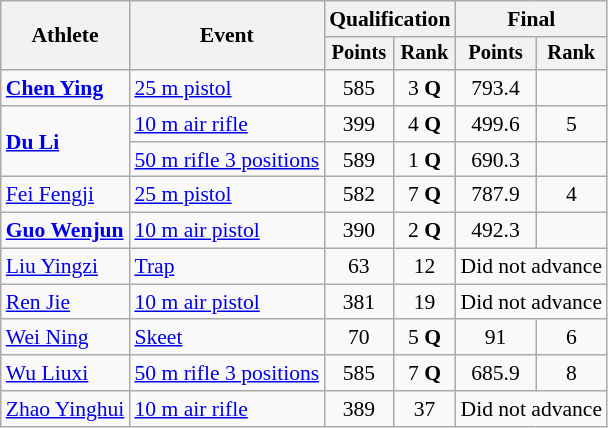<table class="wikitable" style="font-size:90%">
<tr>
<th rowspan="2">Athlete</th>
<th rowspan="2">Event</th>
<th colspan=2>Qualification</th>
<th colspan=2>Final</th>
</tr>
<tr style="font-size:95%">
<th>Points</th>
<th>Rank</th>
<th>Points</th>
<th>Rank</th>
</tr>
<tr align=center>
<td align=left><strong><a href='#'>Chen Ying</a></strong></td>
<td align=left><a href='#'>25 m pistol</a></td>
<td>585</td>
<td>3 <strong>Q</strong></td>
<td>793.4 </td>
<td></td>
</tr>
<tr align=center>
<td align=left rowspan=2><strong><a href='#'>Du Li</a></strong></td>
<td align=left><a href='#'>10 m air rifle</a></td>
<td>399</td>
<td>4 <strong>Q</strong></td>
<td>499.6</td>
<td>5</td>
</tr>
<tr align=center>
<td align=left><a href='#'>50 m rifle 3 positions</a></td>
<td>589 </td>
<td>1 <strong>Q</strong></td>
<td>690.3 </td>
<td></td>
</tr>
<tr align=center>
<td align=left><a href='#'>Fei Fengji</a></td>
<td align=left><a href='#'>25 m pistol</a></td>
<td>582</td>
<td>7 <strong>Q</strong></td>
<td>787.9</td>
<td>4</td>
</tr>
<tr align=center>
<td align=left><strong><a href='#'>Guo Wenjun</a></strong></td>
<td align=left><a href='#'>10 m air pistol</a></td>
<td>390</td>
<td>2 <strong>Q</strong></td>
<td>492.3 </td>
<td></td>
</tr>
<tr align=center>
<td align=left><a href='#'>Liu Yingzi</a></td>
<td align=left><a href='#'>Trap</a></td>
<td>63</td>
<td>12</td>
<td colspan=2>Did not advance</td>
</tr>
<tr align=center>
<td align=left><a href='#'>Ren Jie</a></td>
<td align=left><a href='#'>10 m air pistol</a></td>
<td>381</td>
<td>19</td>
<td colspan=2>Did not advance</td>
</tr>
<tr align=center>
<td align=left><a href='#'>Wei Ning</a></td>
<td align=left><a href='#'>Skeet</a></td>
<td>70</td>
<td>5 <strong>Q</strong></td>
<td>91</td>
<td>6</td>
</tr>
<tr align=center>
<td align=left><a href='#'>Wu Liuxi</a></td>
<td align=left><a href='#'>50 m rifle 3 positions</a></td>
<td>585</td>
<td>7 <strong>Q</strong></td>
<td>685.9</td>
<td>8</td>
</tr>
<tr align=center>
<td align=left><a href='#'>Zhao Yinghui</a></td>
<td align=left><a href='#'>10 m air rifle</a></td>
<td>389</td>
<td>37</td>
<td colspan=2>Did not advance</td>
</tr>
</table>
